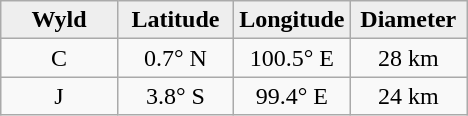<table class="wikitable">
<tr>
<th width="25%" style="background:#eeeeee;">Wyld</th>
<th width="25%" style="background:#eeeeee;">Latitude</th>
<th width="25%" style="background:#eeeeee;">Longitude</th>
<th width="25%" style="background:#eeeeee;">Diameter</th>
</tr>
<tr>
<td align="center">C</td>
<td align="center">0.7° N</td>
<td align="center">100.5° E</td>
<td align="center">28 km</td>
</tr>
<tr>
<td align="center">J</td>
<td align="center">3.8° S</td>
<td align="center">99.4° E</td>
<td align="center">24 km</td>
</tr>
</table>
